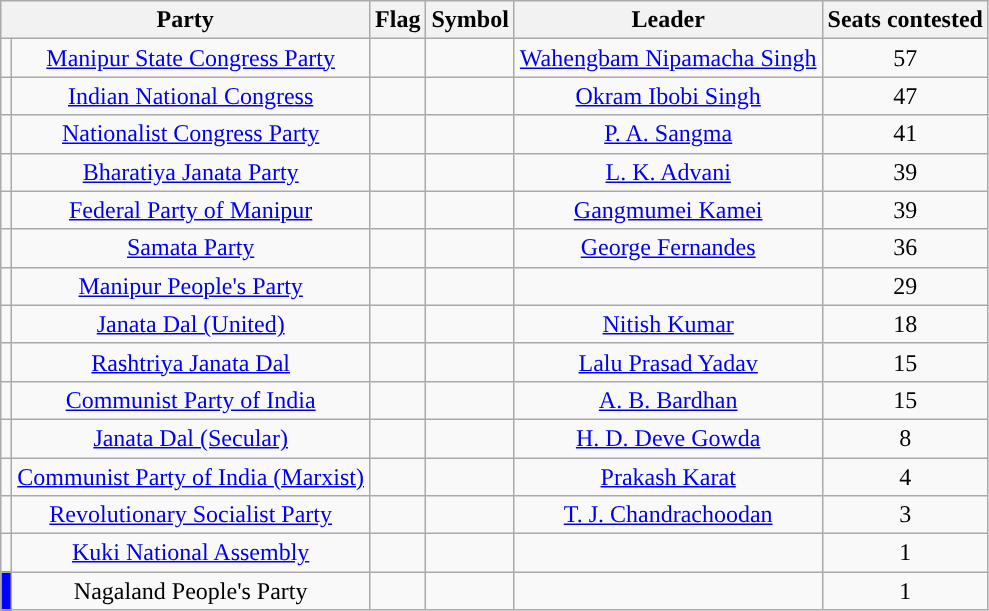<table class="wikitable" style="text-align:center;">
<tr>
<th colspan="2">Party</th>
<th>Flag</th>
<th>Symbol</th>
<th>Leader</th>
<th>Seats contested</th>
</tr>
<tr>
<td></td>
<td><a href='#'>Manipur State Congress Party</a></td>
<td></td>
<td></td>
<td><a href='#'>Wahengbam Nipamacha Singh</a></td>
<td>57</td>
</tr>
<tr>
<td></td>
<td><a href='#'>Indian National Congress</a></td>
<td></td>
<td></td>
<td><a href='#'>Okram Ibobi Singh</a></td>
<td>47</td>
</tr>
<tr>
<td></td>
<td><a href='#'>Nationalist Congress Party</a></td>
<td></td>
<td></td>
<td><a href='#'>P. A. Sangma</a></td>
<td>41</td>
</tr>
<tr>
<td></td>
<td><a href='#'>Bharatiya Janata Party</a></td>
<td></td>
<td></td>
<td><a href='#'>L. K. Advani</a></td>
<td>39</td>
</tr>
<tr>
<td></td>
<td><a href='#'>Federal Party of Manipur</a></td>
<td></td>
<td></td>
<td><a href='#'>Gangmumei Kamei</a></td>
<td>39</td>
</tr>
<tr>
<td></td>
<td><a href='#'>Samata Party</a></td>
<td></td>
<td></td>
<td><a href='#'>George Fernandes</a></td>
<td>36</td>
</tr>
<tr>
<td></td>
<td><a href='#'>Manipur People's Party</a></td>
<td></td>
<td></td>
<td></td>
<td>29</td>
</tr>
<tr>
<td></td>
<td><a href='#'>Janata Dal (United)</a></td>
<td></td>
<td></td>
<td><a href='#'>Nitish Kumar</a></td>
<td>18</td>
</tr>
<tr>
<td></td>
<td><a href='#'>Rashtriya Janata Dal</a></td>
<td></td>
<td></td>
<td><a href='#'>Lalu Prasad Yadav</a></td>
<td>15</td>
</tr>
<tr>
<td></td>
<td><a href='#'>Communist Party of India</a></td>
<td></td>
<td></td>
<td><a href='#'>A. B. Bardhan</a></td>
<td>15</td>
</tr>
<tr>
<td></td>
<td><a href='#'>Janata Dal (Secular)</a></td>
<td></td>
<td></td>
<td><a href='#'>H. D. Deve Gowda</a></td>
<td>8</td>
</tr>
<tr>
<td></td>
<td><a href='#'>Communist Party of India (Marxist)</a></td>
<td></td>
<td></td>
<td><a href='#'>Prakash Karat</a></td>
<td>4</td>
</tr>
<tr>
<td></td>
<td><a href='#'>Revolutionary Socialist Party</a></td>
<td></td>
<td></td>
<td><a href='#'>T. J. Chandrachoodan</a></td>
<td>3</td>
</tr>
<tr>
<td></td>
<td><a href='#'>Kuki National Assembly</a></td>
<td></td>
<td></td>
<td></td>
<td>1</td>
</tr>
<tr>
<td style="background-color: blue;"></td>
<td>Nagaland People's Party</td>
<td></td>
<td></td>
<td></td>
<td>1</td>
</tr>
</table>
